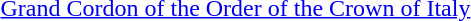<table>
<tr>
<td rowspan=2 style="width:60px; vertical-align:top;"></td>
<td><a href='#'>Grand Cordon of the Order of the Crown of Italy</a></td>
</tr>
<tr>
<td></td>
</tr>
</table>
